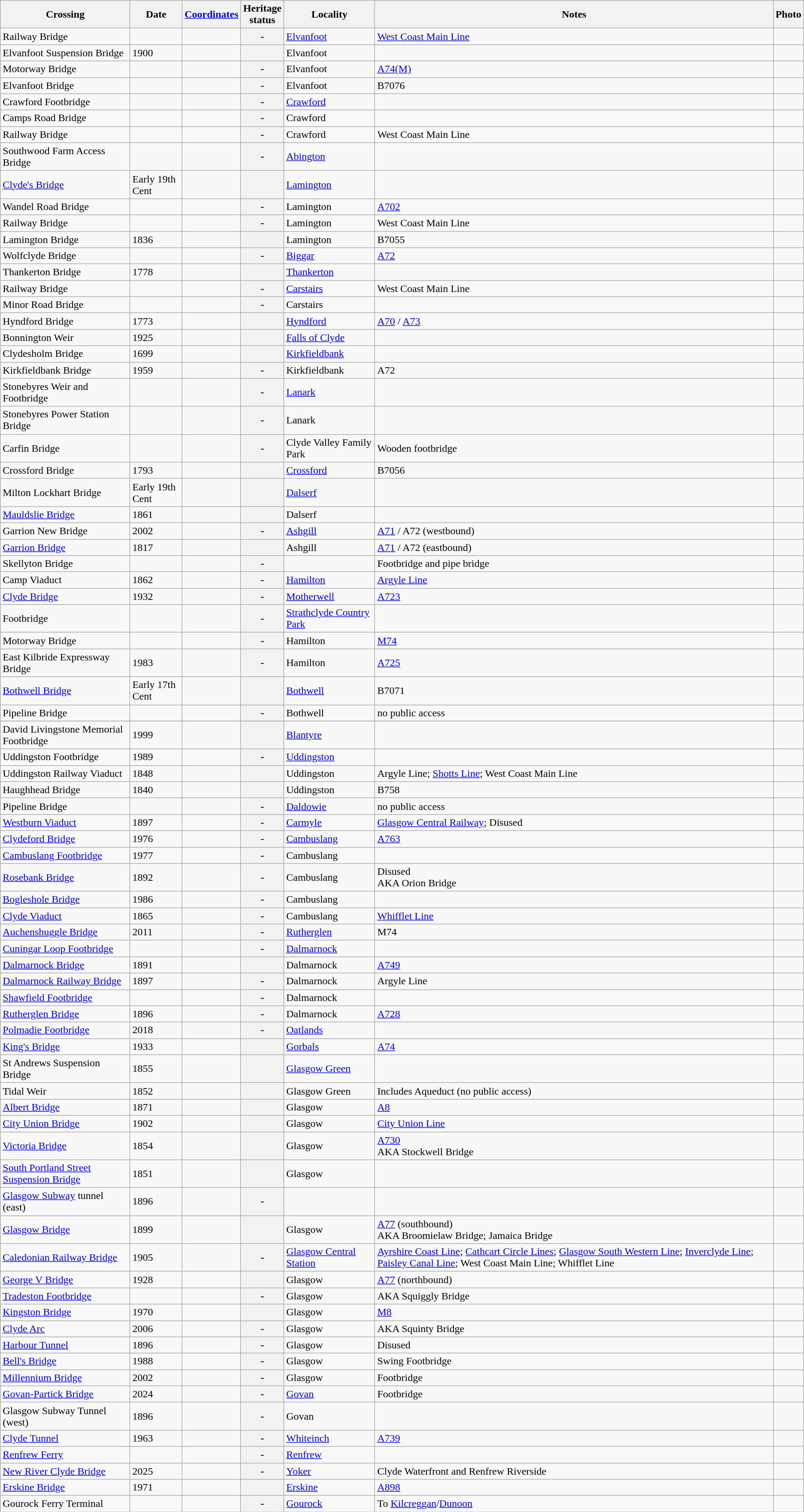<table class="wikitable">
<tr>
<th>Crossing</th>
<th>Date</th>
<th><a href='#'>Coordinates</a></th>
<th>Heritage<br>status</th>
<th>Locality</th>
<th>Notes</th>
<th>Photo</th>
</tr>
<tr>
<td>Railway Bridge</td>
<td></td>
<td></td>
<th>-</th>
<td><a href='#'>Elvanfoot</a></td>
<td><a href='#'>West Coast Main Line</a></td>
<td></td>
</tr>
<tr>
<td>Elvanfoot Suspension Bridge</td>
<td>1900</td>
<td></td>
<th></th>
<td>Elvanfoot</td>
<td></td>
<td></td>
</tr>
<tr>
<td>Motorway Bridge</td>
<td></td>
<td></td>
<th>-</th>
<td>Elvanfoot</td>
<td><a href='#'>A74(M)</a></td>
<td></td>
</tr>
<tr>
<td>Elvanfoot Bridge</td>
<td></td>
<td></td>
<th>-</th>
<td>Elvanfoot</td>
<td>B7076</td>
<td></td>
</tr>
<tr>
<td>Crawford Footbridge</td>
<td></td>
<td></td>
<th>-</th>
<td><a href='#'>Crawford</a></td>
<td></td>
<td></td>
</tr>
<tr>
<td>Camps Road Bridge</td>
<td></td>
<td></td>
<th>-</th>
<td>Crawford</td>
<td></td>
<td></td>
</tr>
<tr>
<td>Railway Bridge</td>
<td></td>
<td></td>
<th>-</th>
<td>Crawford</td>
<td>West Coast Main Line</td>
<td></td>
</tr>
<tr>
<td>Southwood Farm Access Bridge</td>
<td></td>
<td></td>
<th>-</th>
<td><a href='#'>Abington</a></td>
<td></td>
<td></td>
</tr>
<tr>
<td><a href='#'>Clyde's Bridge</a></td>
<td>Early 19th Cent</td>
<td></td>
<th></th>
<td><a href='#'>Lamington</a></td>
<td></td>
<td></td>
</tr>
<tr>
<td>Wandel Road Bridge</td>
<td></td>
<td></td>
<th>-</th>
<td>Lamington</td>
<td><a href='#'>A702</a></td>
<td></td>
</tr>
<tr>
<td>Railway Bridge</td>
<td></td>
<td></td>
<th>-</th>
<td>Lamington</td>
<td>West Coast Main Line</td>
<td></td>
</tr>
<tr>
<td>Lamington Bridge</td>
<td>1836</td>
<td></td>
<th></th>
<td>Lamington</td>
<td>B7055</td>
<td></td>
</tr>
<tr>
<td>Wolfclyde Bridge</td>
<td></td>
<td></td>
<th>-</th>
<td><a href='#'>Biggar</a></td>
<td><a href='#'>A72</a></td>
<td></td>
</tr>
<tr>
<td>Thankerton Bridge</td>
<td>1778</td>
<td></td>
<th></th>
<td><a href='#'>Thankerton</a></td>
<td></td>
<td></td>
</tr>
<tr>
<td>Railway Bridge</td>
<td></td>
<td></td>
<th>-</th>
<td><a href='#'>Carstairs</a></td>
<td>West Coast Main Line</td>
<td></td>
</tr>
<tr>
<td>Minor Road Bridge</td>
<td></td>
<td></td>
<th>-</th>
<td>Carstairs</td>
<td></td>
<td></td>
</tr>
<tr>
<td>Hyndford Bridge</td>
<td>1773</td>
<td></td>
<th></th>
<td><a href='#'>Hyndford</a></td>
<td><a href='#'>A70</a> / <a href='#'>A73</a></td>
<td></td>
</tr>
<tr>
<td>Bonnington Weir</td>
<td>1925</td>
<td></td>
<th></th>
<td><a href='#'>Falls of Clyde</a></td>
<td></td>
<td></td>
</tr>
<tr>
<td>Clydesholm Bridge</td>
<td>1699</td>
<td></td>
<th></th>
<td><a href='#'>Kirkfieldbank</a></td>
<td></td>
<td></td>
</tr>
<tr>
<td>Kirkfieldbank Bridge</td>
<td>1959</td>
<td></td>
<th>-</th>
<td>Kirkfieldbank</td>
<td>A72</td>
<td></td>
</tr>
<tr>
<td>Stonebyres Weir and Footbridge</td>
<td></td>
<td></td>
<th>-</th>
<td><a href='#'>Lanark</a></td>
<td></td>
<td></td>
</tr>
<tr>
<td>Stonebyres Power Station Bridge</td>
<td></td>
<td></td>
<th>-</th>
<td>Lanark</td>
<td></td>
<td></td>
</tr>
<tr>
<td>Carfin Bridge</td>
<td></td>
<td></td>
<th>-</th>
<td>Clyde Valley Family Park</td>
<td>Wooden footbridge</td>
<td></td>
</tr>
<tr>
<td>Crossford Bridge</td>
<td>1793</td>
<td></td>
<th></th>
<td><a href='#'>Crossford</a></td>
<td>B7056</td>
<td></td>
</tr>
<tr>
<td>Milton Lockhart Bridge</td>
<td>Early 19th Cent</td>
<td></td>
<th></th>
<td><a href='#'>Dalserf</a></td>
<td></td>
<td></td>
</tr>
<tr>
<td><a href='#'>Mauldslie Bridge</a></td>
<td>1861</td>
<td></td>
<th></th>
<td>Dalserf</td>
<td></td>
<td></td>
</tr>
<tr>
<td>Garrion New Bridge</td>
<td>2002</td>
<td></td>
<th>-</th>
<td><a href='#'>Ashgill</a></td>
<td><a href='#'>A71</a> / A72 (westbound)</td>
<td></td>
</tr>
<tr>
<td><a href='#'>Garrion Bridge</a></td>
<td>1817</td>
<td></td>
<th></th>
<td>Ashgill</td>
<td><a href='#'>A71</a> / A72 (eastbound)</td>
<td></td>
</tr>
<tr>
<td>Skellyton Bridge</td>
<td></td>
<td></td>
<th>-</th>
<td></td>
<td>Footbridge and pipe bridge</td>
<td></td>
</tr>
<tr>
<td>Camp Viaduct</td>
<td>1862</td>
<td></td>
<th>-</th>
<td><a href='#'>Hamilton</a></td>
<td><a href='#'>Argyle Line</a></td>
<td></td>
</tr>
<tr>
<td><a href='#'>Clyde Bridge</a></td>
<td>1932</td>
<td></td>
<th>-</th>
<td><a href='#'>Motherwell</a></td>
<td><a href='#'>A723</a></td>
<td></td>
</tr>
<tr>
<td>Footbridge</td>
<td></td>
<td></td>
<th>-</th>
<td><a href='#'>Strathclyde Country Park</a></td>
<td></td>
<td></td>
</tr>
<tr>
<td>Motorway Bridge</td>
<td></td>
<td></td>
<th>-</th>
<td>Hamilton</td>
<td><a href='#'>M74</a></td>
<td></td>
</tr>
<tr>
<td>East Kilbride Expressway Bridge</td>
<td>1983</td>
<td></td>
<th>-</th>
<td>Hamilton</td>
<td><a href='#'>A725</a></td>
<td></td>
</tr>
<tr>
<td><a href='#'>Bothwell Bridge</a></td>
<td>Early 17th Cent</td>
<td></td>
<th></th>
<td><a href='#'>Bothwell</a></td>
<td>B7071</td>
<td></td>
</tr>
<tr>
<td>Pipeline Bridge</td>
<td></td>
<td></td>
<th>-</th>
<td>Bothwell</td>
<td>no public access</td>
<td></td>
</tr>
<tr>
</tr>
<tr>
<td>David Livingstone Memorial Footbridge</td>
<td>1999</td>
<td></td>
<th></th>
<td><a href='#'>Blantyre</a></td>
<td></td>
<td></td>
</tr>
<tr>
<td>Uddingston Footbridge</td>
<td>1989</td>
<td></td>
<th>-</th>
<td><a href='#'>Uddingston</a></td>
<td></td>
<td></td>
</tr>
<tr>
<td>Uddingston Railway Viaduct</td>
<td>1848</td>
<td></td>
<th></th>
<td>Uddingston</td>
<td>Argyle Line; <a href='#'>Shotts Line</a>; West Coast Main Line</td>
<td></td>
</tr>
<tr>
<td>Haughhead Bridge</td>
<td>1840</td>
<td></td>
<th></th>
<td>Uddingston</td>
<td>B758</td>
<td></td>
</tr>
<tr>
<td>Pipeline Bridge</td>
<td></td>
<td></td>
<th>-</th>
<td><a href='#'>Daldowie</a></td>
<td>no public access</td>
<td></td>
</tr>
<tr>
<td><a href='#'>Westburn Viaduct</a></td>
<td>1897</td>
<td></td>
<th>-</th>
<td><a href='#'>Carmyle</a></td>
<td><a href='#'>Glasgow Central Railway</a>; Disused</td>
<td></td>
</tr>
<tr>
<td><a href='#'>Clydeford Bridge</a></td>
<td>1976</td>
<td></td>
<th>-</th>
<td><a href='#'>Cambuslang</a></td>
<td><a href='#'>A763</a></td>
<td></td>
</tr>
<tr>
<td><a href='#'>Cambuslang Footbridge</a></td>
<td>1977</td>
<td></td>
<th>-</th>
<td>Cambuslang</td>
<td></td>
<td></td>
</tr>
<tr>
<td><a href='#'>Rosebank Bridge</a></td>
<td>1892</td>
<td></td>
<th>-</th>
<td>Cambuslang</td>
<td>Disused<br>AKA Orion Bridge</td>
<td></td>
</tr>
<tr>
<td><a href='#'>Bogleshole Bridge</a></td>
<td>1986</td>
<td></td>
<th>-</th>
<td>Cambuslang</td>
<td></td>
<td></td>
</tr>
<tr>
<td><a href='#'>Clyde Viaduct</a></td>
<td>1865</td>
<td></td>
<th>-</th>
<td>Cambuslang</td>
<td><a href='#'>Whifflet Line</a></td>
<td></td>
</tr>
<tr>
<td><a href='#'>Auchenshuggle Bridge</a></td>
<td>2011</td>
<td></td>
<th>-</th>
<td><a href='#'>Rutherglen</a></td>
<td>M74</td>
<td></td>
</tr>
<tr>
<td><a href='#'>Cuningar Loop Footbridge</a></td>
<td></td>
<td></td>
<th>-</th>
<td><a href='#'>Dalmarnock</a></td>
<td></td>
<td></td>
</tr>
<tr>
<td><a href='#'>Dalmarnock Bridge</a></td>
<td>1891</td>
<td></td>
<th></th>
<td>Dalmarnock</td>
<td><a href='#'>A749</a></td>
<td></td>
</tr>
<tr>
<td><a href='#'>Dalmarnock Railway Bridge</a></td>
<td>1897</td>
<td></td>
<th>-</th>
<td>Dalmarnock</td>
<td>Argyle Line</td>
<td></td>
</tr>
<tr>
<td><a href='#'>Shawfield Footbridge</a></td>
<td></td>
<td></td>
<th>-</th>
<td>Dalmarnock</td>
<td></td>
<td></td>
</tr>
<tr>
<td><a href='#'>Rutherglen Bridge</a></td>
<td>1896</td>
<td></td>
<th>-</th>
<td>Dalmarnock</td>
<td><a href='#'>A728</a></td>
<td></td>
</tr>
<tr>
<td><a href='#'>Polmadie Footbridge</a></td>
<td>2018</td>
<td></td>
<th>-</th>
<td><a href='#'>Oatlands</a></td>
<td></td>
<td></td>
</tr>
<tr>
<td><a href='#'>King's Bridge</a></td>
<td>1933</td>
<td></td>
<th></th>
<td><a href='#'>Gorbals</a></td>
<td><a href='#'>A74</a></td>
<td></td>
</tr>
<tr>
<td>St Andrews Suspension Bridge</td>
<td>1855</td>
<td></td>
<th></th>
<td><a href='#'>Glasgow Green</a></td>
<td></td>
<td></td>
</tr>
<tr>
<td>Tidal Weir</td>
<td>1852</td>
<td></td>
<th></th>
<td>Glasgow Green</td>
<td>Includes Aqueduct (no public access)</td>
<td></td>
</tr>
<tr>
<td><a href='#'>Albert Bridge</a></td>
<td>1871</td>
<td></td>
<th></th>
<td>Glasgow</td>
<td><a href='#'>A8</a></td>
<td></td>
</tr>
<tr>
<td><a href='#'>City Union Bridge</a></td>
<td>1902</td>
<td></td>
<th></th>
<td>Glasgow</td>
<td><a href='#'>City Union Line</a></td>
<td></td>
</tr>
<tr>
<td><a href='#'>Victoria Bridge</a></td>
<td>1854</td>
<td></td>
<th></th>
<td>Glasgow</td>
<td><a href='#'>A730</a><br>AKA Stockwell Bridge</td>
<td></td>
</tr>
<tr>
<td><a href='#'>South Portland Street Suspension Bridge</a></td>
<td>1851</td>
<td></td>
<th></th>
<td>Glasgow</td>
<td></td>
<td></td>
</tr>
<tr>
<td><a href='#'>Glasgow Subway</a> tunnel (east)</td>
<td>1896</td>
<td></td>
<th>-</th>
<td></td>
<td></td>
<td></td>
</tr>
<tr>
<td><a href='#'>Glasgow Bridge</a></td>
<td>1899</td>
<td></td>
<th></th>
<td>Glasgow</td>
<td><a href='#'>A77</a> (southbound)<br>AKA Broomielaw Bridge; Jamaica Bridge</td>
<td></td>
</tr>
<tr>
<td><a href='#'>Caledonian Railway Bridge</a></td>
<td>1905</td>
<td></td>
<th>-</th>
<td><a href='#'>Glasgow Central Station</a></td>
<td><a href='#'>Ayrshire Coast Line</a>; <a href='#'>Cathcart Circle Lines</a>; <a href='#'>Glasgow South Western Line</a>; <a href='#'>Inverclyde Line</a>; <a href='#'>Paisley Canal Line</a>; West Coast Main Line; Whifflet Line</td>
<td></td>
</tr>
<tr>
<td><a href='#'>George V Bridge</a></td>
<td>1928</td>
<td></td>
<th></th>
<td>Glasgow</td>
<td><a href='#'>A77</a> (northbound)</td>
<td></td>
</tr>
<tr>
<td><a href='#'>Tradeston Footbridge</a></td>
<td></td>
<td></td>
<th>-</th>
<td>Glasgow</td>
<td>AKA Squiggly Bridge</td>
<td></td>
</tr>
<tr>
<td><a href='#'>Kingston Bridge</a></td>
<td>1970</td>
<td></td>
<th></th>
<td>Glasgow</td>
<td><a href='#'>M8</a></td>
<td></td>
</tr>
<tr>
<td><a href='#'>Clyde Arc</a></td>
<td>2006</td>
<td></td>
<th>-</th>
<td>Glasgow</td>
<td>AKA Squinty Bridge</td>
<td></td>
</tr>
<tr>
<td><a href='#'>Harbour Tunnel</a></td>
<td>1896</td>
<td></td>
<th>-</th>
<td>Glasgow</td>
<td>Disused</td>
<td></td>
</tr>
<tr>
<td><a href='#'>Bell's Bridge</a></td>
<td>1988</td>
<td></td>
<th>-</th>
<td>Glasgow</td>
<td>Swing Footbridge</td>
<td></td>
</tr>
<tr>
<td><a href='#'>Millennium Bridge</a></td>
<td>2002</td>
<td></td>
<th>-</th>
<td>Glasgow</td>
<td>Footbridge</td>
<td></td>
</tr>
<tr>
<td><a href='#'>Govan-Partick Bridge</a></td>
<td>2024</td>
<td></td>
<th>-</th>
<td><a href='#'>Govan</a></td>
<td>Footbridge</td>
<td></td>
</tr>
<tr>
<td>Glasgow Subway Tunnel (west)</td>
<td>1896</td>
<td></td>
<th>-</th>
<td>Govan</td>
<td></td>
<td></td>
</tr>
<tr>
<td><a href='#'>Clyde Tunnel</a></td>
<td>1963</td>
<td></td>
<th>-</th>
<td><a href='#'>Whiteinch</a></td>
<td><a href='#'>A739</a></td>
<td></td>
</tr>
<tr>
<td><a href='#'>Renfrew Ferry</a></td>
<td></td>
<td></td>
<th>-</th>
<td><a href='#'>Renfrew</a></td>
<td></td>
<td></td>
</tr>
<tr>
<td><a href='#'>New River Clyde Bridge</a></td>
<td>2025</td>
<td></td>
<th>-</th>
<td><a href='#'>Yoker</a></td>
<td>Clyde Waterfront and Renfrew Riverside</td>
<td></td>
</tr>
<tr>
<td><a href='#'>Erskine Bridge</a></td>
<td>1971</td>
<td></td>
<th></th>
<td><a href='#'>Erskine</a></td>
<td><a href='#'>A898</a></td>
<td></td>
</tr>
<tr>
<td>Gourock Ferry Terminal</td>
<td></td>
<td></td>
<th>-</th>
<td><a href='#'>Gourock</a></td>
<td>To <a href='#'>Kilcreggan</a>/<a href='#'>Dunoon</a></td>
<td></td>
</tr>
</table>
